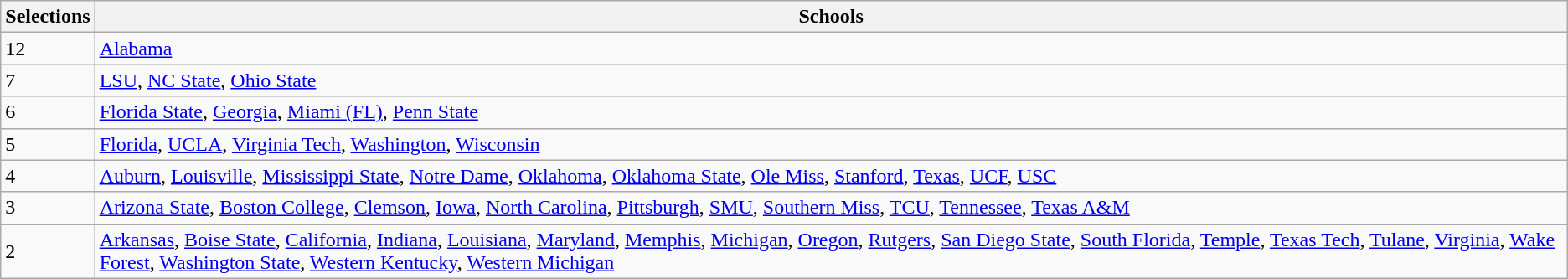<table class="wikitable sortable" style="text-align:left">
<tr>
<th>Selections</th>
<th class="unsortable">Schools</th>
</tr>
<tr>
<td>12</td>
<td><a href='#'>Alabama</a></td>
</tr>
<tr>
<td>7</td>
<td><a href='#'>LSU</a>, <a href='#'>NC State</a>, <a href='#'>Ohio State</a></td>
</tr>
<tr>
<td>6</td>
<td><a href='#'>Florida State</a>, <a href='#'>Georgia</a>, <a href='#'>Miami (FL)</a>, <a href='#'>Penn State</a></td>
</tr>
<tr>
<td>5</td>
<td><a href='#'>Florida</a>, <a href='#'>UCLA</a>, <a href='#'>Virginia Tech</a>, <a href='#'>Washington</a>, <a href='#'>Wisconsin</a></td>
</tr>
<tr>
<td>4</td>
<td><a href='#'>Auburn</a>, <a href='#'>Louisville</a>, <a href='#'>Mississippi State</a>, <a href='#'>Notre Dame</a>, <a href='#'>Oklahoma</a>, <a href='#'>Oklahoma State</a>, <a href='#'>Ole Miss</a>, <a href='#'>Stanford</a>, <a href='#'>Texas</a>, <a href='#'>UCF</a>, <a href='#'>USC</a></td>
</tr>
<tr>
<td>3</td>
<td><a href='#'>Arizona State</a>, <a href='#'>Boston College</a>, <a href='#'>Clemson</a>, <a href='#'>Iowa</a>, <a href='#'>North Carolina</a>, <a href='#'>Pittsburgh</a>, <a href='#'>SMU</a>, <a href='#'>Southern Miss</a>, <a href='#'>TCU</a>, <a href='#'>Tennessee</a>, <a href='#'>Texas A&M</a></td>
</tr>
<tr>
<td>2</td>
<td><a href='#'>Arkansas</a>, <a href='#'>Boise State</a>, <a href='#'>California</a>, <a href='#'>Indiana</a>,  <a href='#'>Louisiana</a>, <a href='#'>Maryland</a>, <a href='#'>Memphis</a>, <a href='#'>Michigan</a>, <a href='#'>Oregon</a>, <a href='#'>Rutgers</a>, <a href='#'>San Diego State</a>, <a href='#'>South Florida</a>, <a href='#'>Temple</a>, <a href='#'>Texas Tech</a>, <a href='#'>Tulane</a>, <a href='#'>Virginia</a>, <a href='#'>Wake Forest</a>, <a href='#'>Washington State</a>, <a href='#'>Western Kentucky</a>, <a href='#'>Western Michigan</a></td>
</tr>
</table>
